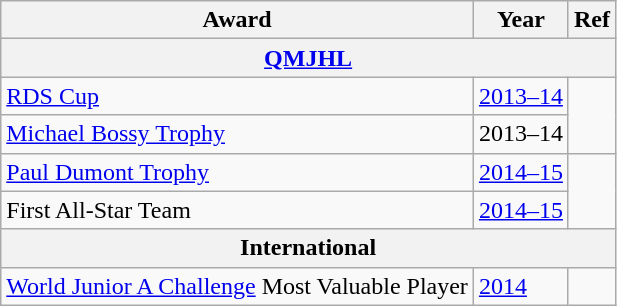<table class="wikitable">
<tr>
<th>Award</th>
<th>Year</th>
<th>Ref</th>
</tr>
<tr>
<th colspan="3"><a href='#'>QMJHL</a></th>
</tr>
<tr>
<td><a href='#'>RDS Cup</a></td>
<td><a href='#'>2013–14</a></td>
<td rowspan="2"></td>
</tr>
<tr>
<td><a href='#'>Michael Bossy Trophy</a></td>
<td>2013–14</td>
</tr>
<tr>
<td><a href='#'>Paul Dumont Trophy</a></td>
<td><a href='#'>2014–15</a></td>
<td rowspan="2"></td>
</tr>
<tr>
<td>First All-Star Team</td>
<td><a href='#'>2014–15</a></td>
</tr>
<tr>
<th colspan="3">International</th>
</tr>
<tr>
<td><a href='#'>World Junior A Challenge</a> Most Valuable Player</td>
<td><a href='#'>2014</a></td>
<td></td>
</tr>
</table>
